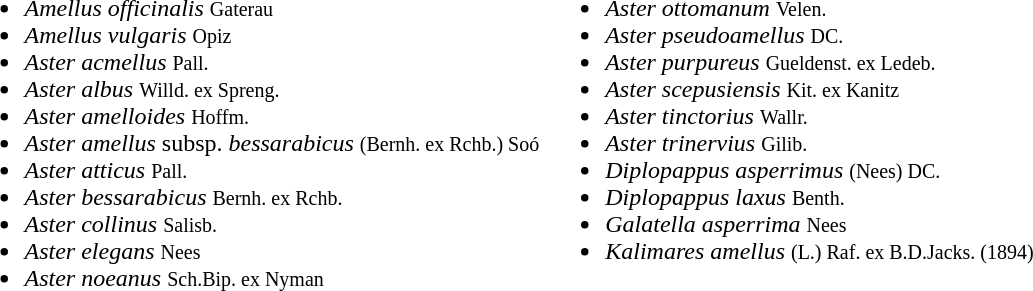<table>
<tr valign=top>
<td><br><ul><li><em>Amellus officinalis</em> <small> Gaterau</small></li><li><em>Amellus vulgaris</em> <small> Opiz</small></li><li><em>Aster acmellus</em> <small> Pall.</small></li><li><em>Aster albus</em> <small> Willd. ex Spreng.</small></li><li><em>Aster amelloides</em> <small> Hoffm.</small></li><li><em>Aster amellus</em> subsp. <em>bessarabicus</em> <small> (Bernh. ex Rchb.) Soó</small></li><li><em>Aster atticus</em> <small> Pall.</small></li><li><em>Aster bessarabicus</em> <small> Bernh. ex Rchb.</small></li><li><em>Aster collinus</em> <small> Salisb.</small></li><li><em>Aster elegans</em> <small> Nees</small></li><li><em>Aster noeanus</em> <small> Sch.Bip. ex Nyman</small></li></ul></td>
<td><br><ul><li><em>Aster ottomanum</em> <small> Velen.</small></li><li><em>Aster pseudoamellus</em> <small>DC.</small></li><li><em>Aster purpureus</em> <small> Gueldenst. ex Ledeb.</small></li><li><em>Aster scepusiensis</em> <small> Kit. ex Kanitz</small></li><li><em>Aster tinctorius</em> <small> Wallr.</small></li><li><em>Aster trinervius</em> <small> Gilib.</small></li><li><em>Diplopappus asperrimus</em> <small> (Nees) DC.</small></li><li><em>Diplopappus laxus</em> <small> Benth.</small></li><li><em>Galatella asperrima</em> <small> Nees</small></li><li><em>Kalimares amellus</em> <small>(L.) Raf. ex B.D.Jacks. (1894)</small></li></ul></td>
</tr>
</table>
